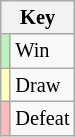<table class="wikitable" style="font-size: 85%">
<tr>
<th colspan="2">Key</th>
</tr>
<tr>
<td bgcolor=#BBF3BB></td>
<td>Win</td>
</tr>
<tr>
<td bgcolor=#FFFFBB></td>
<td>Draw</td>
</tr>
<tr>
<td bgcolor=#FFBBBB></td>
<td>Defeat</td>
</tr>
</table>
